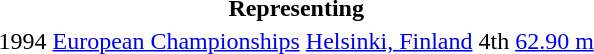<table>
<tr>
<th colspan="5">Representing </th>
</tr>
<tr>
<td>1994</td>
<td><a href='#'>European Championships</a></td>
<td><a href='#'>Helsinki, Finland</a></td>
<td>4th</td>
<td><a href='#'>62.90 m</a></td>
</tr>
</table>
